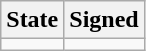<table class="wikitable">
<tr>
<th>State</th>
<th>Signed</th>
</tr>
<tr>
<td></td>
<td></td>
</tr>
</table>
